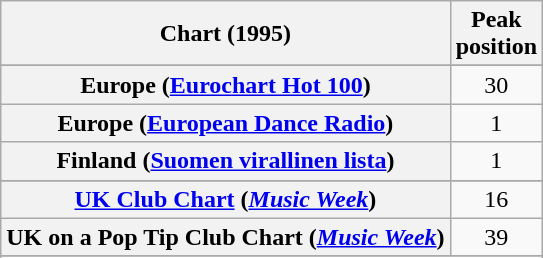<table class="wikitable sortable plainrowheaders" style="text-align:center">
<tr>
<th scope="col">Chart (1995)</th>
<th scope="col">Peak<br>position</th>
</tr>
<tr>
</tr>
<tr>
</tr>
<tr>
<th scope="row">Europe (<a href='#'>Eurochart Hot 100</a>)</th>
<td>30</td>
</tr>
<tr>
<th scope="row">Europe (<a href='#'>European Dance Radio</a>)</th>
<td>1</td>
</tr>
<tr>
<th scope="row">Finland (<a href='#'>Suomen virallinen lista</a>)</th>
<td>1</td>
</tr>
<tr>
</tr>
<tr>
</tr>
<tr>
</tr>
<tr>
</tr>
<tr>
</tr>
<tr>
</tr>
<tr>
<th scope="row"><a href='#'>UK Club Chart</a> (<em><a href='#'>Music Week</a></em>)</th>
<td>16</td>
</tr>
<tr>
<th scope="row">UK on a Pop Tip Club Chart (<em><a href='#'>Music Week</a></em>)</th>
<td>39</td>
</tr>
<tr>
</tr>
<tr>
</tr>
</table>
